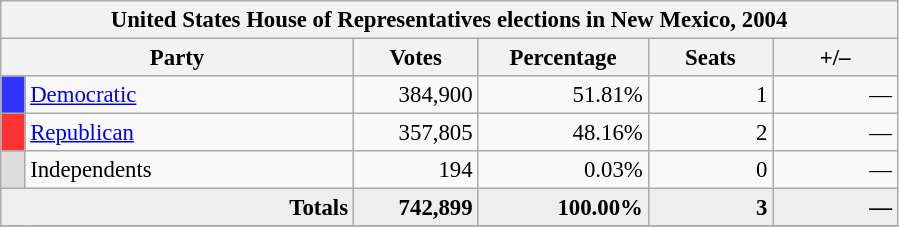<table class="wikitable" style="font-size: 95%;">
<tr>
<th colspan="6">United States House of Representatives elections in New Mexico, 2004</th>
</tr>
<tr>
<th colspan=2 style="width: 15em">Party</th>
<th style="width: 5em">Votes</th>
<th style="width: 7em">Percentage</th>
<th style="width: 5em">Seats</th>
<th style="width: 5em">+/–</th>
</tr>
<tr>
<th style="background-color:#3333FF; width: 3px"></th>
<td style="width: 130px"><a href='#'>Democratic</a></td>
<td align="right">384,900</td>
<td align="right">51.81%</td>
<td align="right">1</td>
<td align="right">—</td>
</tr>
<tr>
<th style="background-color:#FF3333; width: 3px"></th>
<td style="width: 130px"><a href='#'>Republican</a></td>
<td align="right">357,805</td>
<td align="right">48.16%</td>
<td align="right">2</td>
<td align="right">—</td>
</tr>
<tr>
<th style="background-color:#DDDDDD; width: 3px"></th>
<td style="width: 130px">Independents</td>
<td align="right">194</td>
<td align="right">0.03%</td>
<td align="right">0</td>
<td align="right">—</td>
</tr>
<tr bgcolor="#EEEEEE">
<td colspan="2" align="right"><strong>Totals</strong></td>
<td align="right"><strong>742,899</strong></td>
<td align="right"><strong>100.00%</strong></td>
<td align="right"><strong>3</strong></td>
<td align="right"><strong>—</strong></td>
</tr>
<tr bgcolor="#EEEEEE">
</tr>
</table>
